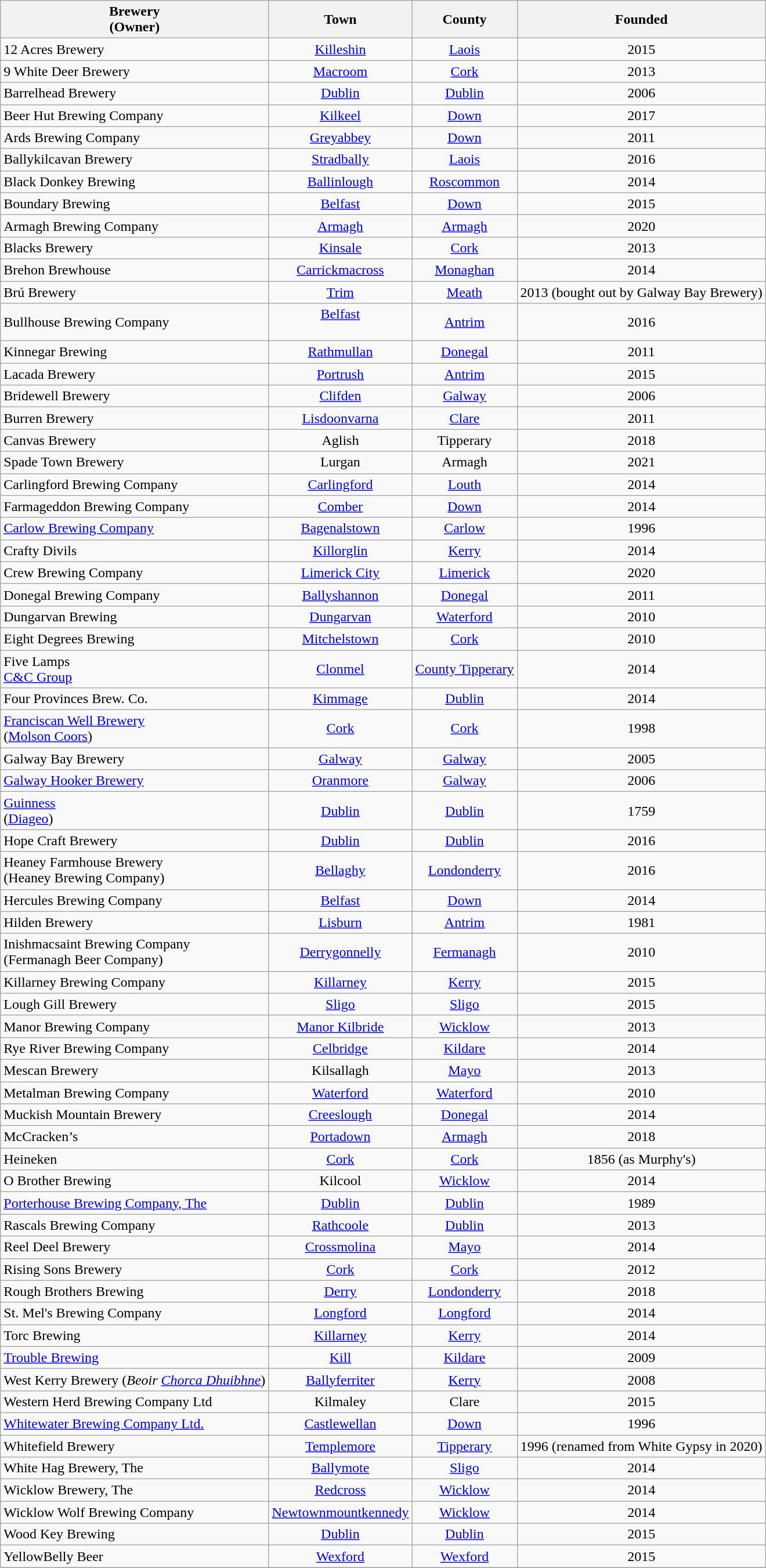<table class="wikitable sortable" style="text-align:center">
<tr>
<th>Brewery <br>(Owner)</th>
<th>Town</th>
<th>County</th>
<th>Founded</th>
</tr>
<tr>
<td align="left">12 Acres Brewery </td>
<td><a href='#'>Killeshin</a></td>
<td><a href='#'>Laois</a></td>
<td>2015</td>
</tr>
<tr>
<td align="left">9 White Deer Brewery</td>
<td><a href='#'>Macroom</a></td>
<td><a href='#'>Cork</a></td>
<td>2013</td>
</tr>
<tr>
<td align="left">Barrelhead Brewery</td>
<td><a href='#'>Dublin</a></td>
<td><a href='#'>Dublin</a></td>
<td>2006</td>
</tr>
<tr>
<td align="left">Beer Hut Brewing Company</td>
<td><a href='#'>Kilkeel</a></td>
<td><a href='#'>Down</a></td>
<td>2017</td>
</tr>
<tr>
<td align="left">Ards Brewing Company</td>
<td><a href='#'>Greyabbey</a></td>
<td><a href='#'>Down</a></td>
<td>2011</td>
</tr>
<tr>
<td align="left">Ballykilcavan Brewery </td>
<td><a href='#'>Stradbally</a></td>
<td><a href='#'>Laois</a></td>
<td>2016</td>
</tr>
<tr>
<td align="left">Black Donkey Brewing</td>
<td><a href='#'>Ballinlough</a></td>
<td><a href='#'>Roscommon</a></td>
<td>2014</td>
</tr>
<tr>
<td align="left">Boundary Brewing</td>
<td><a href='#'>Belfast</a></td>
<td><a href='#'>Down</a> <br></td>
<td>2015</td>
</tr>
<tr>
<td align="left">Armagh Brewing Company</td>
<td><a href='#'>Armagh</a></td>
<td><a href='#'>Armagh</a></td>
<td>2020</td>
</tr>
<tr>
<td align="left">Blacks Brewery</td>
<td><a href='#'>Kinsale</a></td>
<td><a href='#'>Cork</a></td>
<td>2013</td>
</tr>
<tr>
<td align="left">Brehon Brewhouse</td>
<td><a href='#'>Carrickmacross</a></td>
<td><a href='#'>Monaghan</a></td>
<td>2014</td>
</tr>
<tr>
<td align="left">Brú Brewery</td>
<td><a href='#'>Trim</a></td>
<td><a href='#'>Meath</a></td>
<td>2013 (bought out by Galway Bay Brewery)</td>
</tr>
<tr>
<td align="left">Bullhouse Brewing Company</td>
<td><a href='#'>Belfast</a> <br><br></td>
<td><a href='#'>Antrim</a></td>
<td>2016</td>
</tr>
<tr>
<td align="left">Kinnegar Brewing</td>
<td><a href='#'>Rathmullan</a></td>
<td><a href='#'>Donegal</a></td>
<td>2011</td>
</tr>
<tr>
<td align="left">Lacada Brewery</td>
<td><a href='#'>Portrush</a></td>
<td><a href='#'>Antrim</a></td>
<td>2015</td>
</tr>
<tr>
<td align="left">Bridewell Brewery</td>
<td><a href='#'>Clifden</a></td>
<td><a href='#'>Galway</a></td>
<td>2006</td>
</tr>
<tr>
<td align="left">Burren Brewery</td>
<td><a href='#'>Lisdoonvarna</a></td>
<td><a href='#'>Clare</a></td>
<td>2011</td>
</tr>
<tr>
<td align="left">Canvas Brewery</td>
<td>Aglish</td>
<td>Tipperary</td>
<td>2018</td>
</tr>
<tr>
<td align="left">Spade Town Brewery</td>
<td>Lurgan</td>
<td>Armagh</td>
<td>2021</td>
</tr>
<tr>
<td align="left">Carlingford Brewing Company</td>
<td><a href='#'>Carlingford</a></td>
<td><a href='#'>Louth</a></td>
<td>2014</td>
</tr>
<tr>
<td align="left">Farmageddon Brewing Company</td>
<td><a href='#'>Comber</a></td>
<td><a href='#'>Down</a></td>
<td>2014</td>
</tr>
<tr>
<td align="left"><a href='#'>Carlow Brewing Company</a></td>
<td><a href='#'>Bagenalstown</a></td>
<td><a href='#'>Carlow</a></td>
<td>1996</td>
</tr>
<tr>
<td align="left">Crafty Divils</td>
<td><a href='#'>Killorglin</a></td>
<td><a href='#'>Kerry</a></td>
<td>2014</td>
</tr>
<tr>
<td align="left">Crew Brewing Company</td>
<td><a href='#'>Limerick City</a></td>
<td><a href='#'>Limerick</a></td>
<td>2020</td>
</tr>
<tr>
<td align="left">Donegal Brewing Company</td>
<td><a href='#'>Ballyshannon</a></td>
<td><a href='#'>Donegal</a></td>
<td>2011</td>
</tr>
<tr>
<td align="left">Dungarvan Brewing</td>
<td><a href='#'>Dungarvan</a></td>
<td><a href='#'>Waterford</a></td>
<td>2010</td>
</tr>
<tr>
<td align="left">Eight Degrees Brewing <br></td>
<td><a href='#'>Mitchelstown</a></td>
<td><a href='#'>Cork</a></td>
<td>2010</td>
</tr>
<tr>
<td align="left">Five Lamps <br><a href='#'>C&C Group</a></td>
<td><a href='#'>Clonmel</a></td>
<td><a href='#'>County Tipperary</a></td>
<td>2014</td>
</tr>
<tr>
<td align="left">Four Provinces Brew. Co.</td>
<td><a href='#'>Kimmage</a></td>
<td><a href='#'>Dublin</a></td>
<td>2014</td>
</tr>
<tr>
<td align="left"><a href='#'> Franciscan Well Brewery</a><br>(<a href='#'>Molson Coors</a>)</td>
<td><a href='#'>Cork</a></td>
<td><a href='#'>Cork</a></td>
<td>1998</td>
</tr>
<tr>
<td align="left">Galway Bay Brewery</td>
<td><a href='#'>Galway</a></td>
<td><a href='#'>Galway</a></td>
<td>2005</td>
</tr>
<tr>
<td align="left"><a href='#'>Galway Hooker Brewery</a></td>
<td><a href='#'>Oranmore</a></td>
<td><a href='#'>Galway</a></td>
<td>2006</td>
</tr>
<tr>
<td align="left"><a href='#'>Guinness</a> <br>(<a href='#'>Diageo</a>)</td>
<td><a href='#'>Dublin</a></td>
<td><a href='#'>Dublin</a></td>
<td>1759</td>
</tr>
<tr>
<td align="left">Hope Craft Brewery </td>
<td><a href='#'>Dublin</a></td>
<td><a href='#'>Dublin</a></td>
<td>2016</td>
</tr>
<tr>
<td align="left">Heaney Farmhouse Brewery <br>(Heaney Brewing Company)<br></td>
<td><a href='#'>Bellaghy</a></td>
<td><a href='#'>Londonderry</a></td>
<td>2016</td>
</tr>
<tr>
<td align="left">Hercules Brewing Company <br></td>
<td><a href='#'>Belfast</a></td>
<td><a href='#'>Down</a> <br></td>
<td>2014</td>
</tr>
<tr>
<td align="left">Hilden Brewery</td>
<td><a href='#'>Lisburn</a></td>
<td><a href='#'>Antrim</a></td>
<td>1981</td>
</tr>
<tr>
<td align="left">Inishmacsaint Brewing Company<br>(Fermanagh Beer Company)</td>
<td><a href='#'>Derrygonnelly</a></td>
<td><a href='#'>Fermanagh</a></td>
<td>2010</td>
</tr>
<tr>
<td align="left">Killarney Brewing Company</td>
<td><a href='#'>Killarney</a></td>
<td><a href='#'>Kerry</a></td>
<td>2015</td>
</tr>
<tr>
<td align="left">Lough Gill Brewery</td>
<td><a href='#'>Sligo</a></td>
<td><a href='#'>Sligo</a></td>
<td>2015</td>
</tr>
<tr>
<td align="left">Manor Brewing Company</td>
<td><a href='#'>Manor Kilbride</a></td>
<td><a href='#'>Wicklow</a></td>
<td>2013</td>
</tr>
<tr>
<td align="left">Rye River Brewing Company</td>
<td><a href='#'>Celbridge</a></td>
<td><a href='#'>Kildare</a></td>
<td>2014</td>
</tr>
<tr>
<td align="left">Mescan Brewery</td>
<td>Kilsallagh</td>
<td><a href='#'>Mayo</a></td>
<td>2013</td>
</tr>
<tr>
<td align="left">Metalman Brewing Company</td>
<td><a href='#'>Waterford</a></td>
<td><a href='#'>Waterford</a></td>
<td>2010</td>
</tr>
<tr>
<td align="left">Muckish Mountain Brewery</td>
<td><a href='#'>Creeslough</a></td>
<td><a href='#'>Donegal</a></td>
<td>2014</td>
</tr>
<tr>
<td align="left">McCracken’s</td>
<td><a href='#'>Portadown</a></td>
<td><a href='#'>Armagh</a></td>
<td>2018</td>
</tr>
<tr>
<td align="left">Heineken</td>
<td><a href='#'>Cork</a></td>
<td><a href='#'>Cork</a></td>
<td>1856 (as Murphy's)</td>
</tr>
<tr>
<td align="left">O Brother Brewing</td>
<td>Kilcool</td>
<td><a href='#'>Wicklow</a></td>
<td>2014</td>
</tr>
<tr>
<td align="left"><a href='#'>Porterhouse Brewing Company, The</a></td>
<td><a href='#'>Dublin</a></td>
<td><a href='#'>Dublin</a></td>
<td>1989</td>
</tr>
<tr>
<td align="left">Rascals Brewing Company</td>
<td><a href='#'>Rathcoole</a></td>
<td><a href='#'>Dublin</a></td>
<td>2013</td>
</tr>
<tr>
<td align="left">Reel Deel Brewery</td>
<td><a href='#'>Crossmolina</a></td>
<td><a href='#'>Mayo</a></td>
<td>2014</td>
</tr>
<tr>
<td align="left">Rising Sons Brewery</td>
<td><a href='#'>Cork</a></td>
<td><a href='#'>Cork</a></td>
<td>2012</td>
</tr>
<tr>
<td align="left">Rough Brothers Brewing</td>
<td><a href='#'>Derry</a></td>
<td><a href='#'>Londonderry</a></td>
<td>2018</td>
</tr>
<tr>
<td align="left">St. Mel's Brewing Company</td>
<td><a href='#'>Longford</a></td>
<td><a href='#'>Longford</a></td>
<td>2014</td>
</tr>
<tr>
<td align="left">Torc Brewing</td>
<td><a href='#'>Killarney</a></td>
<td><a href='#'>Kerry</a></td>
<td>2014</td>
</tr>
<tr>
<td align="left"><a href='#'>Trouble Brewing</a></td>
<td><a href='#'>Kill</a></td>
<td><a href='#'>Kildare</a></td>
<td>2009</td>
</tr>
<tr>
<td align="left">West Kerry Brewery (<em>Beoir <a href='#'>Chorca Dhuibhne</a></em>)</td>
<td><a href='#'>Ballyferriter</a></td>
<td><a href='#'>Kerry</a></td>
<td>2008</td>
</tr>
<tr>
<td align="left">Western Herd Brewing Company Ltd</td>
<td>Kilmaley</td>
<td>Clare</td>
<td>2015</td>
</tr>
<tr>
<td align="left"><a href='#'>Whitewater Brewing Company Ltd.</a></td>
<td><a href='#'>Castlewellan</a></td>
<td><a href='#'>Down</a></td>
<td>1996</td>
</tr>
<tr>
<td align="left">Whitefield Brewery</td>
<td><a href='#'>Templemore</a></td>
<td><a href='#'>Tipperary</a></td>
<td>1996 (renamed from White Gypsy in 2020)</td>
</tr>
<tr>
<td align="left">White Hag Brewery, The</td>
<td><a href='#'>Ballymote</a></td>
<td><a href='#'>Sligo</a></td>
<td>2014</td>
</tr>
<tr>
<td align="left">Wicklow Brewery, The</td>
<td><a href='#'>Redcross</a></td>
<td><a href='#'>Wicklow</a></td>
<td>2014</td>
</tr>
<tr>
<td align="left">Wicklow Wolf Brewing Company</td>
<td><a href='#'>Newtownmountkennedy</a></td>
<td><a href='#'>Wicklow</a></td>
<td>2014</td>
</tr>
<tr>
<td align="left">Wood Key Brewing</td>
<td><a href='#'>Dublin</a></td>
<td><a href='#'>Dublin</a></td>
<td>2015</td>
</tr>
<tr>
<td align="left">YellowBelly Beer</td>
<td><a href='#'>Wexford</a></td>
<td><a href='#'>Wexford</a></td>
<td>2015</td>
</tr>
<tr>
</tr>
</table>
